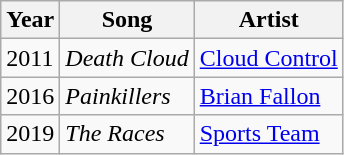<table class="wikitable sortable">
<tr>
<th>Year</th>
<th>Song</th>
<th>Artist</th>
</tr>
<tr>
<td>2011</td>
<td><em>Death Cloud</em></td>
<td><a href='#'>Cloud Control</a></td>
</tr>
<tr>
<td>2016</td>
<td><em>Painkillers</em></td>
<td><a href='#'>Brian Fallon</a></td>
</tr>
<tr>
<td>2019</td>
<td><em>The Races</em></td>
<td><a href='#'>Sports Team</a></td>
</tr>
</table>
